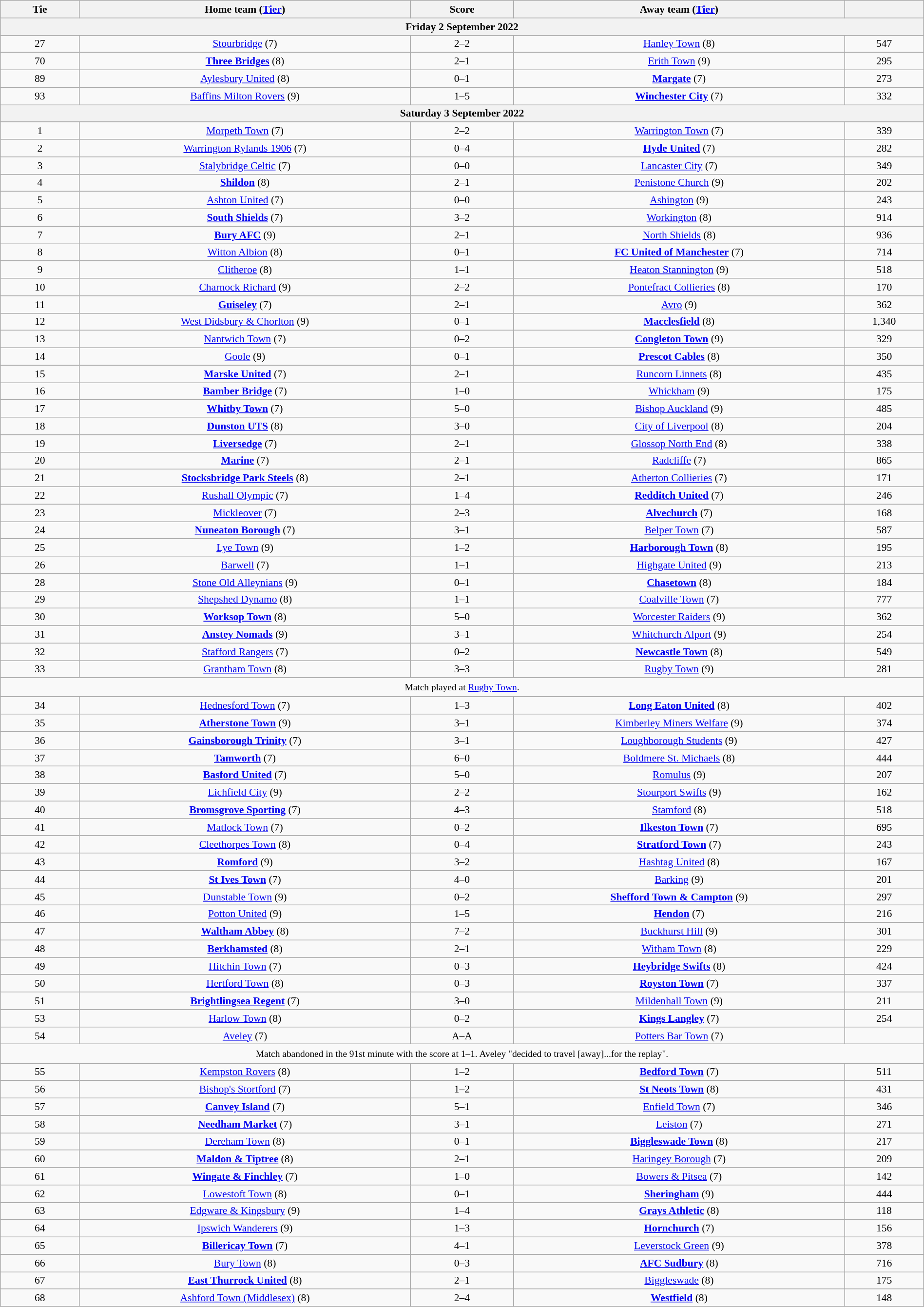<table class="wikitable" style="text-align:center; font-size:90%; width:100%">
<tr>
<th scope="col" style="width:  8.43%;">Tie</th>
<th scope="col" style="width: 35.29%;">Home team (<a href='#'>Tier</a>)</th>
<th scope="col" style="width: 11.00%;">Score</th>
<th scope="col" style="width: 35.29%;">Away team (<a href='#'>Tier</a>)</th>
<th scope="col" style="width:  8.43%;"></th>
</tr>
<tr>
<th colspan="5"><strong>Friday 2 September 2022</strong></th>
</tr>
<tr>
<td>27</td>
<td><a href='#'>Stourbridge</a> (7)</td>
<td>2–2</td>
<td><a href='#'>Hanley Town</a> (8)</td>
<td>547</td>
</tr>
<tr>
<td>70</td>
<td><strong><a href='#'>Three Bridges</a></strong> (8)</td>
<td>2–1</td>
<td><a href='#'>Erith Town</a> (9)</td>
<td>295</td>
</tr>
<tr>
<td>89</td>
<td><a href='#'>Aylesbury United</a> (8)</td>
<td>0–1</td>
<td><strong><a href='#'>Margate</a></strong> (7)</td>
<td>273</td>
</tr>
<tr>
<td>93</td>
<td><a href='#'>Baffins Milton Rovers</a> (9)</td>
<td>1–5</td>
<td><strong><a href='#'>Winchester City</a></strong> (7)</td>
<td>332</td>
</tr>
<tr>
<th colspan="5"><strong>Saturday 3 September 2022</strong></th>
</tr>
<tr>
<td>1</td>
<td><a href='#'>Morpeth Town</a> (7)</td>
<td>2–2</td>
<td><a href='#'>Warrington Town</a> (7)</td>
<td>339</td>
</tr>
<tr>
<td>2</td>
<td><a href='#'>Warrington Rylands 1906</a> (7)</td>
<td>0–4</td>
<td><strong><a href='#'>Hyde United</a></strong> (7)</td>
<td>282</td>
</tr>
<tr>
<td>3</td>
<td><a href='#'>Stalybridge Celtic</a> (7)</td>
<td>0–0</td>
<td><a href='#'>Lancaster City</a> (7)</td>
<td>349</td>
</tr>
<tr>
<td>4</td>
<td><strong><a href='#'>Shildon</a></strong> (8)</td>
<td>2–1</td>
<td><a href='#'>Penistone Church</a> (9)</td>
<td>202</td>
</tr>
<tr>
<td>5</td>
<td><a href='#'>Ashton United</a> (7)</td>
<td>0–0</td>
<td><a href='#'>Ashington</a> (9)</td>
<td>243</td>
</tr>
<tr>
<td>6</td>
<td><strong><a href='#'>South Shields</a></strong> (7)</td>
<td>3–2</td>
<td><a href='#'>Workington</a> (8)</td>
<td>914</td>
</tr>
<tr>
<td>7</td>
<td><strong><a href='#'>Bury AFC</a></strong> (9)</td>
<td>2–1</td>
<td><a href='#'>North Shields</a> (8)</td>
<td>936</td>
</tr>
<tr>
<td>8</td>
<td><a href='#'>Witton Albion</a> (8)</td>
<td>0–1</td>
<td><strong><a href='#'>FC United of Manchester</a></strong> (7)</td>
<td>714</td>
</tr>
<tr>
<td>9</td>
<td><a href='#'>Clitheroe</a> (8)</td>
<td>1–1</td>
<td><a href='#'>Heaton Stannington</a> (9)</td>
<td>518</td>
</tr>
<tr>
<td>10</td>
<td><a href='#'>Charnock Richard</a> (9)</td>
<td>2–2</td>
<td><a href='#'>Pontefract Collieries</a> (8)</td>
<td>170</td>
</tr>
<tr>
<td>11</td>
<td><strong><a href='#'>Guiseley</a></strong> (7)</td>
<td>2–1</td>
<td><a href='#'>Avro</a> (9)</td>
<td>362</td>
</tr>
<tr>
<td>12</td>
<td><a href='#'>West Didsbury & Chorlton</a> (9)</td>
<td>0–1</td>
<td><strong><a href='#'>Macclesfield</a></strong> (8)</td>
<td>1,340</td>
</tr>
<tr>
<td>13</td>
<td><a href='#'>Nantwich Town</a> (7)</td>
<td>0–2</td>
<td><strong><a href='#'>Congleton Town</a></strong> (9)</td>
<td>329</td>
</tr>
<tr>
<td>14</td>
<td><a href='#'>Goole</a> (9)</td>
<td>0–1</td>
<td><strong><a href='#'>Prescot Cables</a></strong> (8)</td>
<td>350</td>
</tr>
<tr>
<td>15</td>
<td><strong><a href='#'>Marske United</a></strong> (7)</td>
<td>2–1</td>
<td><a href='#'>Runcorn Linnets</a> (8)</td>
<td>435</td>
</tr>
<tr>
<td>16</td>
<td><strong><a href='#'>Bamber Bridge</a></strong> (7)</td>
<td>1–0</td>
<td><a href='#'>Whickham</a> (9)</td>
<td>175</td>
</tr>
<tr>
<td>17</td>
<td><strong><a href='#'>Whitby Town</a></strong> (7)</td>
<td>5–0</td>
<td><a href='#'>Bishop Auckland</a> (9)</td>
<td>485</td>
</tr>
<tr>
<td>18</td>
<td><strong><a href='#'>Dunston UTS</a></strong> (8)</td>
<td>3–0</td>
<td><a href='#'>City of Liverpool</a> (8)</td>
<td>204</td>
</tr>
<tr>
<td>19</td>
<td><strong><a href='#'>Liversedge</a></strong> (7)</td>
<td>2–1</td>
<td><a href='#'>Glossop North End</a> (8)</td>
<td>338</td>
</tr>
<tr>
<td>20</td>
<td><strong><a href='#'>Marine</a></strong> (7)</td>
<td>2–1</td>
<td><a href='#'>Radcliffe</a> (7)</td>
<td>865</td>
</tr>
<tr>
<td>21</td>
<td><strong><a href='#'>Stocksbridge Park Steels</a></strong> (8)</td>
<td>2–1</td>
<td><a href='#'>Atherton Collieries</a> (7)</td>
<td>171</td>
</tr>
<tr>
<td>22</td>
<td><a href='#'>Rushall Olympic</a> (7)</td>
<td>1–4</td>
<td><strong><a href='#'>Redditch United</a></strong> (7)</td>
<td>246</td>
</tr>
<tr>
<td>23</td>
<td><a href='#'>Mickleover</a> (7)</td>
<td>2–3</td>
<td><strong><a href='#'>Alvechurch</a></strong> (7)</td>
<td>168</td>
</tr>
<tr>
<td>24</td>
<td><strong><a href='#'>Nuneaton Borough</a></strong> (7)</td>
<td>3–1</td>
<td><a href='#'>Belper Town</a> (7)</td>
<td>587</td>
</tr>
<tr>
<td>25</td>
<td><a href='#'>Lye Town</a> (9)</td>
<td>1–2</td>
<td><strong><a href='#'>Harborough Town</a></strong> (8)</td>
<td>195</td>
</tr>
<tr>
<td>26</td>
<td><a href='#'>Barwell</a> (7)</td>
<td>1–1</td>
<td><a href='#'>Highgate United</a> (9)</td>
<td>213</td>
</tr>
<tr>
<td>28</td>
<td><a href='#'>Stone Old Alleynians</a> (9)</td>
<td>0–1</td>
<td><strong><a href='#'>Chasetown</a></strong> (8)</td>
<td>184</td>
</tr>
<tr>
<td>29</td>
<td><a href='#'>Shepshed Dynamo</a> (8)</td>
<td>1–1</td>
<td><a href='#'>Coalville Town</a> (7)</td>
<td>777</td>
</tr>
<tr>
<td>30</td>
<td><strong><a href='#'>Worksop Town</a></strong> (8)</td>
<td>5–0</td>
<td><a href='#'>Worcester Raiders</a> (9)</td>
<td>362</td>
</tr>
<tr>
<td>31</td>
<td><strong><a href='#'>Anstey Nomads</a></strong> (9)</td>
<td>3–1</td>
<td><a href='#'>Whitchurch Alport</a> (9)</td>
<td>254</td>
</tr>
<tr>
<td>32</td>
<td><a href='#'>Stafford Rangers</a> (7)</td>
<td>0–2</td>
<td><strong><a href='#'>Newcastle Town</a></strong> (8)</td>
<td>549</td>
</tr>
<tr>
<td>33</td>
<td><a href='#'>Grantham Town</a> (8)</td>
<td>3–3</td>
<td><a href='#'>Rugby Town</a> (9)</td>
<td>281</td>
</tr>
<tr>
<td colspan="5" style="height:20px; text-align:center; font-size:90%">Match played at <a href='#'>Rugby Town</a>.</td>
</tr>
<tr>
<td>34</td>
<td><a href='#'>Hednesford Town</a> (7)</td>
<td>1–3</td>
<td><strong><a href='#'>Long Eaton United</a></strong> (8)</td>
<td>402</td>
</tr>
<tr>
<td>35</td>
<td><strong><a href='#'>Atherstone Town</a></strong> (9)</td>
<td>3–1</td>
<td><a href='#'>Kimberley Miners Welfare</a> (9)</td>
<td>374</td>
</tr>
<tr>
<td>36</td>
<td><strong><a href='#'>Gainsborough Trinity</a></strong> (7)</td>
<td>3–1</td>
<td><a href='#'>Loughborough Students</a> (9)</td>
<td>427</td>
</tr>
<tr>
<td>37</td>
<td><strong><a href='#'>Tamworth</a></strong> (7)</td>
<td>6–0</td>
<td><a href='#'>Boldmere St. Michaels</a> (8)</td>
<td>444</td>
</tr>
<tr>
<td>38</td>
<td><strong><a href='#'>Basford United</a></strong> (7)</td>
<td>5–0</td>
<td><a href='#'>Romulus</a> (9)</td>
<td>207</td>
</tr>
<tr>
<td>39</td>
<td><a href='#'>Lichfield City</a> (9)</td>
<td>2–2</td>
<td><a href='#'>Stourport Swifts</a> (9)</td>
<td>162</td>
</tr>
<tr>
<td>40</td>
<td><strong><a href='#'>Bromsgrove Sporting</a></strong> (7)</td>
<td>4–3</td>
<td><a href='#'>Stamford</a> (8)</td>
<td>518</td>
</tr>
<tr>
<td>41</td>
<td><a href='#'>Matlock Town</a> (7)</td>
<td>0–2</td>
<td><strong><a href='#'>Ilkeston Town</a></strong> (7)</td>
<td>695</td>
</tr>
<tr>
<td>42</td>
<td><a href='#'>Cleethorpes Town</a> (8)</td>
<td>0–4</td>
<td><strong><a href='#'>Stratford Town</a></strong> (7)</td>
<td>243</td>
</tr>
<tr>
<td>43</td>
<td><strong><a href='#'>Romford</a></strong> (9)</td>
<td>3–2</td>
<td><a href='#'>Hashtag United</a> (8)</td>
<td>167</td>
</tr>
<tr>
<td>44</td>
<td><strong><a href='#'>St Ives Town</a></strong> (7)</td>
<td>4–0</td>
<td><a href='#'>Barking</a> (9)</td>
<td>201</td>
</tr>
<tr>
<td>45</td>
<td><a href='#'>Dunstable Town</a> (9)</td>
<td>0–2</td>
<td><strong><a href='#'>Shefford Town & Campton</a></strong> (9)</td>
<td>297</td>
</tr>
<tr>
<td>46</td>
<td><a href='#'>Potton United</a> (9)</td>
<td>1–5</td>
<td><strong><a href='#'>Hendon</a></strong> (7)</td>
<td>216</td>
</tr>
<tr>
<td>47</td>
<td><strong><a href='#'>Waltham Abbey</a></strong> (8)</td>
<td>7–2</td>
<td><a href='#'>Buckhurst Hill</a> (9)</td>
<td>301</td>
</tr>
<tr>
<td>48</td>
<td><strong><a href='#'>Berkhamsted</a></strong> (8)</td>
<td>2–1</td>
<td><a href='#'>Witham Town</a> (8)</td>
<td>229</td>
</tr>
<tr>
<td>49</td>
<td><a href='#'>Hitchin Town</a> (7)</td>
<td>0–3</td>
<td><strong><a href='#'>Heybridge Swifts</a></strong> (8)</td>
<td>424</td>
</tr>
<tr>
<td>50</td>
<td><a href='#'>Hertford Town</a> (8)</td>
<td>0–3</td>
<td><strong><a href='#'>Royston Town</a></strong> (7)</td>
<td>337</td>
</tr>
<tr>
<td>51</td>
<td><strong><a href='#'>Brightlingsea Regent</a></strong> (7)</td>
<td>3–0</td>
<td><a href='#'>Mildenhall Town</a> (9)</td>
<td>211</td>
</tr>
<tr>
<td>53</td>
<td><a href='#'>Harlow Town</a> (8)</td>
<td>0–2</td>
<td><strong><a href='#'>Kings Langley</a></strong> (7)</td>
<td>254</td>
</tr>
<tr>
<td>54</td>
<td><a href='#'>Aveley</a> (7)</td>
<td>A–A</td>
<td><a href='#'>Potters Bar Town</a> (7)</td>
<td></td>
</tr>
<tr>
<td colspan="5" style="height:20px; text-align:center; font-size:90%">Match abandoned in the 91st minute with the score at 1–1. Aveley "decided to travel [away]...for the replay".</td>
</tr>
<tr>
<td>55</td>
<td><a href='#'>Kempston Rovers</a> (8)</td>
<td>1–2</td>
<td><strong><a href='#'>Bedford Town</a></strong> (7)</td>
<td>511</td>
</tr>
<tr>
<td>56</td>
<td><a href='#'>Bishop's Stortford</a> (7)</td>
<td>1–2</td>
<td><strong><a href='#'>St Neots Town</a></strong> (8)</td>
<td>431</td>
</tr>
<tr>
<td>57</td>
<td><strong><a href='#'>Canvey Island</a></strong> (7)</td>
<td>5–1</td>
<td><a href='#'>Enfield Town</a> (7)</td>
<td>346</td>
</tr>
<tr>
<td>58</td>
<td><strong><a href='#'>Needham Market</a></strong> (7)</td>
<td>3–1</td>
<td><a href='#'>Leiston</a> (7)</td>
<td>271</td>
</tr>
<tr>
<td>59</td>
<td><a href='#'>Dereham Town</a> (8)</td>
<td>0–1</td>
<td><strong><a href='#'>Biggleswade Town</a></strong> (8)</td>
<td>217</td>
</tr>
<tr>
<td>60</td>
<td><strong><a href='#'>Maldon & Tiptree</a></strong> (8)</td>
<td>2–1</td>
<td><a href='#'>Haringey Borough</a> (7)</td>
<td>209</td>
</tr>
<tr>
<td>61</td>
<td><strong><a href='#'>Wingate & Finchley</a></strong> (7)</td>
<td>1–0</td>
<td><a href='#'>Bowers & Pitsea</a> (7)</td>
<td>142</td>
</tr>
<tr>
<td>62</td>
<td><a href='#'>Lowestoft Town</a> (8)</td>
<td>0–1</td>
<td><strong><a href='#'>Sheringham</a></strong> (9)</td>
<td>444</td>
</tr>
<tr>
<td>63</td>
<td><a href='#'>Edgware & Kingsbury</a> (9)</td>
<td>1–4</td>
<td><strong><a href='#'>Grays Athletic</a></strong> (8)</td>
<td>118</td>
</tr>
<tr>
<td>64</td>
<td><a href='#'>Ipswich Wanderers</a> (9)</td>
<td>1–3</td>
<td><strong><a href='#'>Hornchurch</a></strong> (7)</td>
<td>156</td>
</tr>
<tr>
<td>65</td>
<td><strong><a href='#'>Billericay Town</a></strong> (7)</td>
<td>4–1</td>
<td><a href='#'>Leverstock Green</a> (9)</td>
<td>378</td>
</tr>
<tr>
<td>66</td>
<td><a href='#'>Bury Town</a> (8)</td>
<td>0–3</td>
<td><strong><a href='#'>AFC Sudbury</a></strong> (8)</td>
<td>716</td>
</tr>
<tr>
<td>67</td>
<td><strong><a href='#'>East Thurrock United</a></strong> (8)</td>
<td>2–1</td>
<td><a href='#'>Biggleswade</a> (8)</td>
<td>175</td>
</tr>
<tr>
<td>68</td>
<td><a href='#'>Ashford Town (Middlesex)</a> (8)</td>
<td>2–4</td>
<td><strong><a href='#'>Westfield</a></strong> (8)</td>
<td>148</td>
</tr>
</table>
